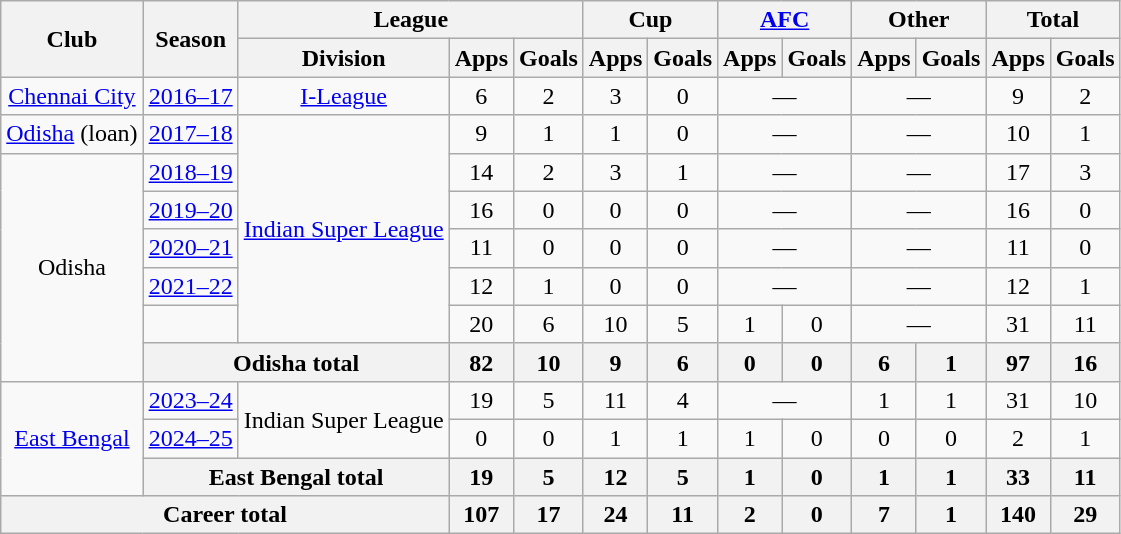<table class="wikitable" style="text-align: center;">
<tr>
<th rowspan="2">Club</th>
<th rowspan="2">Season</th>
<th colspan="3">League</th>
<th colspan="2">Cup</th>
<th colspan="2"><a href='#'>AFC</a></th>
<th colspan="2">Other</th>
<th colspan="2">Total</th>
</tr>
<tr>
<th>Division</th>
<th>Apps</th>
<th>Goals</th>
<th>Apps</th>
<th>Goals</th>
<th>Apps</th>
<th>Goals</th>
<th>Apps</th>
<th>Goals</th>
<th>Apps</th>
<th>Goals</th>
</tr>
<tr>
<td rowspan="1"><a href='#'>Chennai City</a></td>
<td><a href='#'>2016–17</a></td>
<td><a href='#'>I-League</a></td>
<td>6</td>
<td>2</td>
<td>3</td>
<td>0</td>
<td colspan="2">—</td>
<td colspan="2">—</td>
<td>9</td>
<td>2</td>
</tr>
<tr>
<td><a href='#'>Odisha</a> (loan)</td>
<td><a href='#'>2017–18</a></td>
<td rowspan=6><a href='#'>Indian Super League</a></td>
<td>9</td>
<td>1</td>
<td>1</td>
<td>0</td>
<td colspan="2">—</td>
<td colspan="2">—</td>
<td>10</td>
<td>1</td>
</tr>
<tr>
<td rowspan="6">Odisha</td>
<td><a href='#'>2018–19</a></td>
<td>14</td>
<td>2</td>
<td>3</td>
<td>1</td>
<td colspan="2">—</td>
<td colspan="2">—</td>
<td>17</td>
<td>3</td>
</tr>
<tr>
<td><a href='#'>2019–20</a></td>
<td>16</td>
<td>0</td>
<td>0</td>
<td>0</td>
<td colspan="2">—</td>
<td colspan="2">—</td>
<td>16</td>
<td>0</td>
</tr>
<tr>
<td><a href='#'>2020–21</a></td>
<td>11</td>
<td>0</td>
<td>0</td>
<td>0</td>
<td colspan="2">—</td>
<td colspan="2">—</td>
<td>11</td>
<td>0</td>
</tr>
<tr>
<td><a href='#'>2021–22</a></td>
<td>12</td>
<td>1</td>
<td>0</td>
<td>0</td>
<td colspan="2">—</td>
<td colspan="2">—</td>
<td>12</td>
<td>1</td>
</tr>
<tr>
<td></td>
<td>20</td>
<td>6</td>
<td>10</td>
<td>5</td>
<td>1</td>
<td>0</td>
<td colspan="2">—</td>
<td>31</td>
<td>11</td>
</tr>
<tr>
<th colspan="2">Odisha total</th>
<th>82</th>
<th>10</th>
<th>9</th>
<th>6</th>
<th>0</th>
<th>0</th>
<th>6</th>
<th>1</th>
<th>97</th>
<th>16</th>
</tr>
<tr>
<td rowspan="3"><a href='#'>East Bengal</a></td>
<td><a href='#'>2023–24</a></td>
<td rowspan="2">Indian Super League</td>
<td>19</td>
<td>5</td>
<td>11</td>
<td>4</td>
<td colspan="2">—</td>
<td>1</td>
<td>1</td>
<td>31</td>
<td>10</td>
</tr>
<tr>
<td><a href='#'>2024–25</a></td>
<td>0</td>
<td>0</td>
<td>1</td>
<td>1</td>
<td>1</td>
<td>0</td>
<td>0</td>
<td>0</td>
<td>2</td>
<td>1</td>
</tr>
<tr>
<th colspan="2">East Bengal total</th>
<th>19</th>
<th>5</th>
<th>12</th>
<th>5</th>
<th>1</th>
<th>0</th>
<th>1</th>
<th>1</th>
<th>33</th>
<th>11</th>
</tr>
<tr>
<th colspan="3">Career total</th>
<th>107</th>
<th>17</th>
<th>24</th>
<th>11</th>
<th>2</th>
<th>0</th>
<th>7</th>
<th>1</th>
<th>140</th>
<th>29</th>
</tr>
</table>
